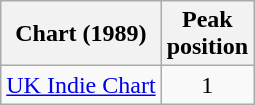<table class="wikitable sortable">
<tr>
<th scope="col">Chart (1989)</th>
<th scope="col">Peak<br>position</th>
</tr>
<tr>
<td><a href='#'>UK Indie Chart</a></td>
<td style="text-align:center;">1</td>
</tr>
</table>
